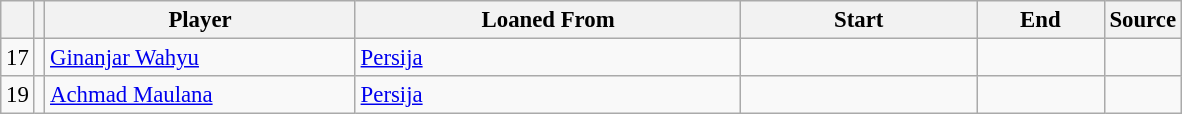<table class="wikitable plainrowheaders sortable" style="font-size:95%">
<tr>
<th></th>
<th></th>
<th scope="col" style="width:200px;"><strong>Player</strong></th>
<th scope="col" style="width:250px;"><strong>Loaned From</strong></th>
<th scope="col" style="width:150px;"><strong>Start</strong></th>
<th scope="col" style="width:78px;"><strong>End</strong></th>
<th><strong>Source</strong></th>
</tr>
<tr>
<td align=center>17</td>
<td align=center></td>
<td> <a href='#'>Ginanjar Wahyu</a></td>
<td> <a href='#'>Persija</a></td>
<td align=center></td>
<td align=center></td>
<td align=center></td>
</tr>
<tr>
<td align=center>19</td>
<td align=center></td>
<td> <a href='#'>Achmad Maulana</a></td>
<td> <a href='#'>Persija</a></td>
<td align=center></td>
<td align=center></td>
<td align=center></td>
</tr>
</table>
